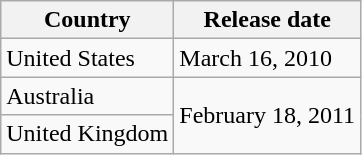<table class="wikitable">
<tr>
<th>Country</th>
<th>Release date</th>
</tr>
<tr>
<td>United States</td>
<td>March 16, 2010</td>
</tr>
<tr>
<td>Australia</td>
<td rowspan="2">February 18, 2011</td>
</tr>
<tr>
<td>United Kingdom</td>
</tr>
</table>
